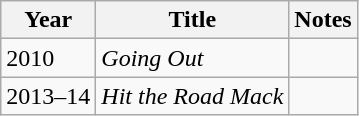<table class="wikitable sortable">
<tr>
<th>Year</th>
<th>Title</th>
<th>Notes</th>
</tr>
<tr>
<td>2010</td>
<td><em>Going Out</em></td>
<td></td>
</tr>
<tr>
<td>2013–14</td>
<td><em>Hit the Road Mack</em></td>
<td></td>
</tr>
</table>
